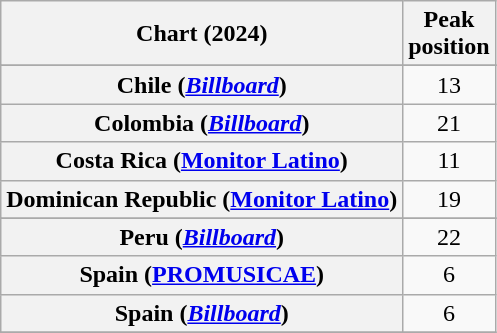<table class="wikitable sortable plainrowheaders" style="text-align:center">
<tr>
<th scope="col">Chart (2024)</th>
<th scope="col">Peak<br>position</th>
</tr>
<tr>
</tr>
<tr>
<th scope="row">Chile (<em><a href='#'>Billboard</a></em>)</th>
<td>13</td>
</tr>
<tr>
<th scope="row">Colombia (<em><a href='#'>Billboard</a></em>)</th>
<td>21</td>
</tr>
<tr>
<th scope="row">Costa Rica (<a href='#'>Monitor Latino</a>)</th>
<td>11</td>
</tr>
<tr>
<th scope="row">Dominican Republic (<a href='#'>Monitor Latino</a>)</th>
<td>19</td>
</tr>
<tr>
</tr>
<tr>
<th scope="row">Peru (<em><a href='#'>Billboard</a></em>)</th>
<td>22</td>
</tr>
<tr>
<th scope="row">Spain (<a href='#'>PROMUSICAE</a>)</th>
<td>6</td>
</tr>
<tr>
<th scope="row">Spain (<em><a href='#'>Billboard</a></em>)</th>
<td>6</td>
</tr>
<tr>
</tr>
</table>
